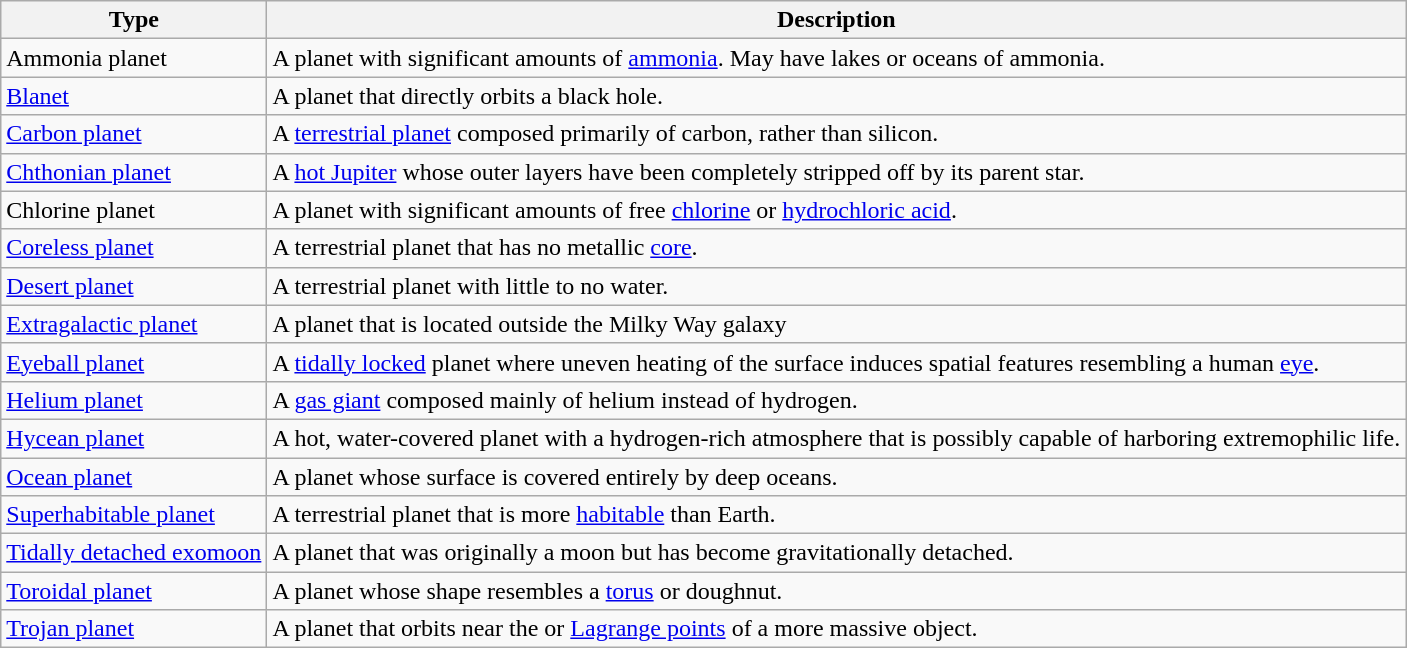<table class="wikitable">
<tr>
<th>Type</th>
<th>Description</th>
</tr>
<tr>
<td>Ammonia planet </td>
<td>A planet with significant amounts of <a href='#'>ammonia</a>. May have lakes or oceans of ammonia.</td>
</tr>
<tr>
<td><a href='#'>Blanet</a></td>
<td>A planet that directly orbits a black hole.</td>
</tr>
<tr>
<td><a href='#'>Carbon planet</a></td>
<td>A <a href='#'>terrestrial planet</a> composed primarily of carbon, rather than silicon.</td>
</tr>
<tr>
<td><a href='#'>Chthonian planet</a></td>
<td>A <a href='#'>hot Jupiter</a> whose outer layers have been completely stripped off by its parent star.</td>
</tr>
<tr>
<td>Chlorine planet</td>
<td>A planet with significant amounts of free <a href='#'>chlorine</a> or <a href='#'>hydrochloric acid</a>.</td>
</tr>
<tr>
<td><a href='#'>Coreless planet</a></td>
<td>A terrestrial planet that has no metallic <a href='#'>core</a>.</td>
</tr>
<tr>
<td><a href='#'>Desert planet</a></td>
<td>A terrestrial planet with little to no water.</td>
</tr>
<tr>
<td><a href='#'>Extragalactic planet</a></td>
<td>A planet that is located outside the Milky Way galaxy</td>
</tr>
<tr>
<td><a href='#'>Eyeball planet</a></td>
<td>A <a href='#'>tidally locked</a> planet where uneven heating of the surface induces spatial features resembling a human <a href='#'>eye</a>.</td>
</tr>
<tr>
<td><a href='#'>Helium planet</a></td>
<td>A <a href='#'>gas giant</a> composed mainly of helium instead of hydrogen.</td>
</tr>
<tr>
<td><a href='#'>Hycean planet</a> </td>
<td>A hot, water-covered planet with a hydrogen-rich atmosphere that is possibly capable of harboring extremophilic life.</td>
</tr>
<tr>
<td><a href='#'>Ocean planet</a></td>
<td>A planet whose surface is covered entirely by deep oceans.</td>
</tr>
<tr>
<td><a href='#'>Superhabitable planet</a></td>
<td>A terrestrial planet that is more <a href='#'>habitable</a> than Earth.</td>
</tr>
<tr>
<td><a href='#'>Tidally detached exomoon</a></td>
<td>A planet that was originally a moon but has become gravitationally detached.</td>
</tr>
<tr>
<td><a href='#'>Toroidal planet</a></td>
<td>A planet whose shape resembles a <a href='#'>torus</a> or doughnut.</td>
</tr>
<tr>
<td><a href='#'>Trojan planet</a></td>
<td>A planet that orbits near the  or  <a href='#'>Lagrange points</a> of a more massive object.</td>
</tr>
</table>
